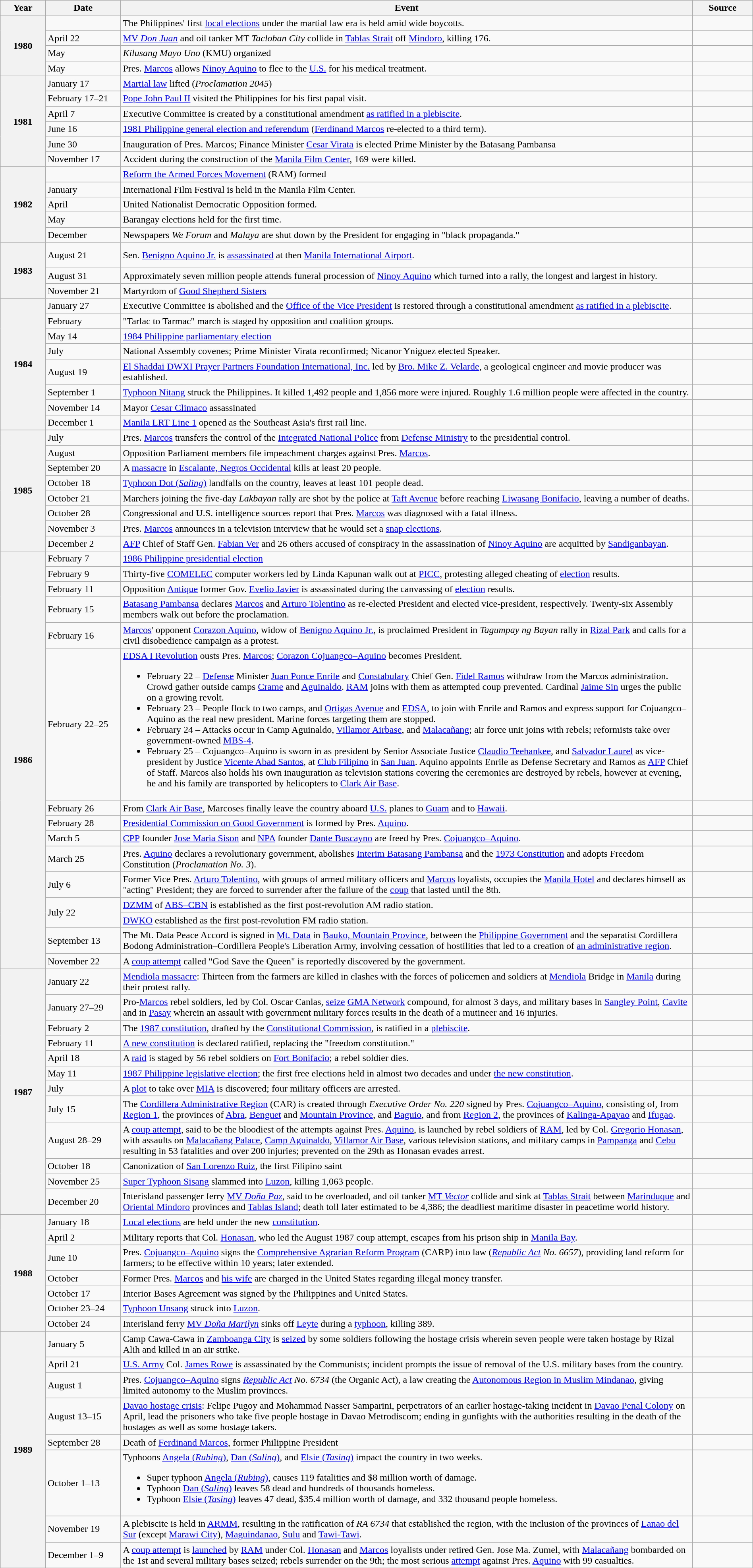<table class="wikitable toptextcells" style="width:100%;">
<tr>
<th scope="col" style="width:6%;">Year</th>
<th scope="col" style="width:10%;">Date</th>
<th scope="col">Event</th>
<th scope="col" style="width:8%;">Source</th>
</tr>
<tr>
<th scope="row" rowspan="4">1980</th>
<td></td>
<td>The Philippines' first <a href='#'>local elections</a> under the martial law era is held amid wide boycotts.</td>
<td></td>
</tr>
<tr>
<td>April 22</td>
<td><a href='#'>MV <em>Don Juan</em></a> and oil tanker MT <em>Tacloban City</em> collide in <a href='#'>Tablas Strait</a> off <a href='#'>Mindoro</a>, killing 176.</td>
<td></td>
</tr>
<tr>
<td>May</td>
<td><em>Kilusang Mayo Uno</em> (KMU) organized</td>
<td></td>
</tr>
<tr>
<td>May</td>
<td>Pres. <a href='#'>Marcos</a> allows <a href='#'>Ninoy Aquino</a> to flee to the <a href='#'>U.S.</a> for his medical treatment.</td>
<td></td>
</tr>
<tr>
<th scope="row" rowspan="6">1981</th>
<td>January 17</td>
<td><a href='#'>Martial law</a> lifted (<em>Proclamation 2045</em>)</td>
<td></td>
</tr>
<tr>
<td>February 17–21</td>
<td><a href='#'>Pope John Paul II</a> visited the Philippines for his first papal visit.</td>
<td><br></td>
</tr>
<tr>
<td>April 7</td>
<td>Executive Committee is created by a constitutional amendment <a href='#'>as ratified in a plebiscite</a>.</td>
<td></td>
</tr>
<tr>
<td>June 16</td>
<td><a href='#'>1981 Philippine general election and referendum</a> (<a href='#'>Ferdinand Marcos</a> re-elected to a third term).</td>
<td><br></td>
</tr>
<tr>
<td>June 30</td>
<td>Inauguration of Pres. Marcos; Finance Minister <a href='#'>Cesar Virata</a> is elected Prime Minister by the Batasang Pambansa</td>
<td></td>
</tr>
<tr>
<td>November 17</td>
<td>Accident during the construction of the <a href='#'>Manila Film Center</a>, 169 were killed.</td>
<td></td>
</tr>
<tr>
<th scope="row" rowspan="5">1982</th>
<td></td>
<td><a href='#'>Reform the Armed Forces Movement</a> (RAM) formed</td>
<td></td>
</tr>
<tr>
<td>January</td>
<td>International Film Festival is held in the Manila Film Center.</td>
<td></td>
</tr>
<tr>
<td>April</td>
<td>United Nationalist Democratic Opposition formed.</td>
<td></td>
</tr>
<tr>
<td>May</td>
<td>Barangay elections held for the first time.</td>
<td></td>
</tr>
<tr>
<td>December</td>
<td>Newspapers <em>We Forum</em> and <em>Malaya</em> are shut down by the President for engaging in "black propaganda."</td>
<td></td>
</tr>
<tr>
<th scope="row" rowspan="3">1983</th>
<td>August 21</td>
<td>Sen. <a href='#'>Benigno Aquino Jr.</a> is <a href='#'>assassinated</a> at then <a href='#'>Manila International Airport</a>.</td>
<td><br><br></td>
</tr>
<tr>
<td>August 31</td>
<td>Approximately seven million people attends funeral procession of <a href='#'>Ninoy Aquino</a> which turned into a rally, the longest and largest in history.</td>
<td></td>
</tr>
<tr>
<td>November 21</td>
<td>Martyrdom of <a href='#'>Good Shepherd Sisters</a></td>
<td></td>
</tr>
<tr>
<th scope="row" rowspan="8">1984</th>
<td>January 27</td>
<td>Executive Committee is abolished and the <a href='#'>Office of the Vice President</a> is restored through a constitutional amendment <a href='#'>as ratified in a plebiscite</a>.</td>
<td></td>
</tr>
<tr>
<td>February</td>
<td>"Tarlac to Tarmac" march is staged by opposition and coalition groups.</td>
<td></td>
</tr>
<tr>
<td>May 14</td>
<td><a href='#'>1984 Philippine parliamentary election</a></td>
<td></td>
</tr>
<tr>
<td>July</td>
<td>National Assembly covenes; Prime Minister Virata reconfirmed; Nicanor Yniguez elected Speaker.</td>
<td></td>
</tr>
<tr>
<td>August 19</td>
<td><a href='#'>El Shaddai DWXI Prayer Partners Foundation International, Inc.</a> led by <a href='#'>Bro. Mike Z. Velarde</a>, a geological engineer and movie producer was established.</td>
<td></td>
</tr>
<tr>
<td>September 1</td>
<td><a href='#'>Typhoon Nitang</a> struck the Philippines. It killed 1,492 people and 1,856 more were injured. Roughly 1.6 million people were affected in the country.</td>
<td></td>
</tr>
<tr>
<td>November 14</td>
<td>Mayor <a href='#'>Cesar Climaco</a> assassinated</td>
<td></td>
</tr>
<tr>
<td>December 1</td>
<td><a href='#'>Manila LRT Line 1</a> opened as the Southeast Asia's first rail line.</td>
<td></td>
</tr>
<tr>
<th scope="row" rowspan="9">1985</th>
</tr>
<tr>
<td>July</td>
<td>Pres. <a href='#'>Marcos</a> transfers the control of the <a href='#'>Integrated National Police</a> from <a href='#'>Defense Ministry</a> to the presidential control.</td>
<td></td>
</tr>
<tr>
<td>August</td>
<td>Opposition Parliament members file impeachment charges against Pres. <a href='#'>Marcos</a>.</td>
<td></td>
</tr>
<tr>
<td>September 20</td>
<td>A <a href='#'>massacre</a> in <a href='#'>Escalante, Negros Occidental</a> kills at least 20 people.</td>
<td></td>
</tr>
<tr>
<td>October 18</td>
<td><a href='#'>Typhoon Dot (<em>Saling</em>)</a> landfalls on the country, leaves at least 101 people dead.</td>
<td></td>
</tr>
<tr>
<td>October 21</td>
<td>Marchers joining the five-day <em>Lakbayan</em> rally are shot by the police at <a href='#'>Taft Avenue</a> before reaching <a href='#'>Liwasang Bonifacio</a>, leaving a number of deaths.</td>
<td></td>
</tr>
<tr>
<td>October 28</td>
<td>Congressional and U.S. intelligence sources report that Pres. <a href='#'>Marcos</a> was diagnosed with a fatal illness.</td>
<td></td>
</tr>
<tr>
<td>November 3</td>
<td>Pres. <a href='#'>Marcos</a> announces in a television interview that he would set a <a href='#'>snap elections</a>.</td>
<td></td>
</tr>
<tr>
<td>December 2</td>
<td><a href='#'>AFP</a> Chief of Staff Gen. <a href='#'>Fabian Ver</a> and 26 others accused of conspiracy in the assassination of <a href='#'>Ninoy Aquino</a> are acquitted by <a href='#'>Sandiganbayan</a>.</td>
<td></td>
</tr>
<tr>
<th scope="row" rowspan="15">1986</th>
<td>February 7</td>
<td><a href='#'>1986 Philippine presidential election</a></td>
<td><br></td>
</tr>
<tr>
<td>February 9</td>
<td>Thirty-five <a href='#'>COMELEC</a> computer workers led by Linda Kapunan walk out at <a href='#'>PICC</a>, protesting alleged cheating of <a href='#'>election</a> results.</td>
<td></td>
</tr>
<tr>
<td>February 11</td>
<td>Opposition <a href='#'>Antique</a> former Gov. <a href='#'>Evelio Javier</a> is assassinated during the canvassing of <a href='#'>election</a> results.</td>
<td></td>
</tr>
<tr>
<td>February 15</td>
<td><a href='#'>Batasang Pambansa</a> declares <a href='#'>Marcos</a> and <a href='#'>Arturo Tolentino</a> as re-elected President and elected vice-president, respectively. Twenty-six Assembly members walk out before the proclamation.</td>
<td></td>
</tr>
<tr>
<td>February 16</td>
<td><a href='#'>Marcos</a>' opponent <a href='#'>Corazon Aquino</a>, widow of <a href='#'>Benigno Aquino Jr.</a>, is proclaimed President in <em>Tagumpay ng Bayan</em> rally in <a href='#'>Rizal Park</a> and calls for a civil disobedience campaign as a protest.</td>
<td></td>
</tr>
<tr>
<td>February 22–25</td>
<td><a href='#'>EDSA I Revolution</a> ousts Pres. <a href='#'>Marcos</a>; <a href='#'>Corazon Cojuangco–Aquino</a> becomes President.<br><ul><li>February 22 – <a href='#'>Defense</a> Minister <a href='#'>Juan Ponce Enrile</a> and <a href='#'>Constabulary</a> Chief Gen. <a href='#'>Fidel Ramos</a> withdraw from the Marcos administration. Crowd gather outside camps <a href='#'>Crame</a> and <a href='#'>Aguinaldo</a>. <a href='#'>RAM</a> joins with them as attempted coup prevented. Cardinal <a href='#'>Jaime Sin</a> urges the public on a growing revolt.</li><li>February 23 – People flock to two camps, and <a href='#'>Ortigas Avenue</a> and <a href='#'>EDSA</a>, to join with Enrile and Ramos and express support for Cojuangco–Aquino as the real new president. Marine forces targeting them are stopped.</li><li>February 24 – Attacks occur in Camp Aguinaldo, <a href='#'>Villamor Airbase</a>, and <a href='#'>Malacañang</a>; air force unit joins with rebels; reformists take over government-owned <a href='#'>MBS-4</a>.</li><li>February 25 – Cojuangco–Aquino is sworn in as president by Senior Associate Justice <a href='#'>Claudio Teehankee</a>, and <a href='#'>Salvador Laurel</a> as vice-president by Justice <a href='#'>Vicente Abad Santos</a>, at <a href='#'>Club Filipino</a> in <a href='#'>San Juan</a>. Aquino appoints Enrile as Defense Secretary and Ramos as <a href='#'>AFP</a> Chief of Staff. Marcos also holds his own inauguration as television stations covering the ceremonies are destroyed by rebels, however at evening, he and his family are transported by helicopters to <a href='#'>Clark Air Base</a>.</li></ul></td>
<td><br><br></td>
</tr>
<tr>
<td>February 26</td>
<td>From <a href='#'>Clark Air Base</a>, Marcoses finally leave the country aboard <a href='#'>U.S.</a> planes to <a href='#'>Guam</a> and to <a href='#'>Hawaii</a>.</td>
<td></td>
</tr>
<tr>
<td>February 28</td>
<td><a href='#'>Presidential Commission on Good Government</a> is formed by Pres. <a href='#'>Aquino</a>.</td>
<td></td>
</tr>
<tr>
<td>March 5</td>
<td><a href='#'>CPP</a> founder <a href='#'>Jose Maria Sison</a> and <a href='#'>NPA</a> founder <a href='#'>Dante Buscayno</a> are freed by Pres. <a href='#'>Cojuangco–Aquino</a>.</td>
<td></td>
</tr>
<tr>
<td>March 25</td>
<td>Pres. <a href='#'>Aquino</a> declares a revolutionary government, abolishes <a href='#'>Interim Batasang Pambansa</a> and the <a href='#'>1973 Constitution</a> and adopts Freedom Constitution (<em>Proclamation No. 3</em>).</td>
<td></td>
</tr>
<tr>
<td>July 6</td>
<td>Former Vice Pres. <a href='#'>Arturo Tolentino</a>, with groups of armed military officers and <a href='#'>Marcos</a> loyalists, occupies the <a href='#'>Manila Hotel</a> and declares himself as "acting" President; they are forced to surrender after the failure of the <a href='#'>coup</a> that lasted until the 8th.</td>
<td></td>
</tr>
<tr>
<td rowspan="2">July 22</td>
<td><a href='#'>DZMM</a> of <a href='#'>ABS–CBN</a> is established as the first post-revolution AM radio station.</td>
<td></td>
</tr>
<tr>
<td><a href='#'>DWKO</a> established as the first post-revolution FM radio station.</td>
<td></td>
</tr>
<tr>
<td>September 13</td>
<td>The Mt. Data Peace Accord is signed in <a href='#'>Mt. Data</a> in <a href='#'>Bauko, Mountain Province</a>, between the <a href='#'>Philippine Government</a> and the separatist Cordillera Bodong Administration–Cordillera People's Liberation Army, involving cessation of hostilities that led to a creation of <a href='#'>an administrative region</a>.</td>
<td><br></td>
</tr>
<tr>
<td>November 22</td>
<td>A <a href='#'>coup attempt</a> called "God Save the Queen" is reportedly discovered by the government.</td>
<td></td>
</tr>
<tr>
<th scope="row" rowspan="12">1987</th>
<td>January 22</td>
<td><a href='#'>Mendiola massacre</a>: Thirteen from the farmers are killed in clashes with the forces of policemen and soldiers at <a href='#'>Mendiola</a> Bridge in <a href='#'>Manila</a> during their protest rally.</td>
<td></td>
</tr>
<tr>
<td>January 27–29</td>
<td>Pro-<a href='#'>Marcos</a> rebel soldiers, led by Col. Oscar Canlas, <a href='#'>seize</a> <a href='#'>GMA Network</a> compound, for almost 3 days, and military bases in <a href='#'>Sangley Point</a>, <a href='#'>Cavite</a> and in <a href='#'>Pasay</a> wherein an assault with government military forces results in the death of a mutineer and 16 injuries.</td>
<td></td>
</tr>
<tr>
<td>February 2</td>
<td>The <a href='#'>1987 constitution</a>, drafted by the <a href='#'>Constitutional Commission</a>, is ratified in a <a href='#'>plebiscite</a>.</td>
<td></td>
</tr>
<tr>
<td>February 11</td>
<td><a href='#'>A new constitution</a> is declared ratified, replacing the "freedom constitution."</td>
<td></td>
</tr>
<tr>
<td>April 18</td>
<td>A <a href='#'>raid</a> is staged by 56 rebel soldiers on <a href='#'>Fort Bonifacio</a>; a rebel soldier dies.</td>
<td></td>
</tr>
<tr>
<td>May 11</td>
<td><a href='#'>1987 Philippine legislative election</a>; the first free elections held in almost two decades and under <a href='#'>the new constitution</a>.</td>
<td></td>
</tr>
<tr>
<td>July</td>
<td>A <a href='#'>plot</a> to take over <a href='#'>MIA</a> is discovered; four military officers are arrested.</td>
<td></td>
</tr>
<tr>
<td>July 15</td>
<td>The <a href='#'>Cordillera Administrative Region</a> (CAR) is created through <em>Executive Order No. 220</em> signed by Pres. <a href='#'>Cojuangco–Aquino</a>, consisting of, from <a href='#'>Region 1</a>, the provinces of <a href='#'>Abra</a>, <a href='#'>Benguet</a> and <a href='#'>Mountain Province</a>, and <a href='#'>Baguio</a>, and from <a href='#'>Region 2</a>, the provinces of <a href='#'>Kalinga-Apayao</a> and <a href='#'>Ifugao</a>.</td>
<td></td>
</tr>
<tr>
<td>August 28–29</td>
<td>A <a href='#'>coup attempt</a>, said to be the bloodiest of the attempts against Pres. <a href='#'>Aquino</a>, is launched by rebel soldiers of <a href='#'>RAM</a>, led by Col. <a href='#'>Gregorio Honasan</a>, with assaults on <a href='#'>Malacañang Palace</a>, <a href='#'>Camp Aguinaldo</a>, <a href='#'>Villamor Air Base</a>, various television stations, and military camps in <a href='#'>Pampanga</a> and <a href='#'>Cebu</a> resulting in 53 fatalities and over 200 injuries; prevented on the 29th as Honasan evades arrest.</td>
<td><br></td>
</tr>
<tr>
<td>October 18</td>
<td>Canonization of <a href='#'>San Lorenzo Ruiz</a>, the first Filipino saint</td>
<td></td>
</tr>
<tr>
<td>November 25</td>
<td><a href='#'>Super Typhoon Sisang</a> slammed into <a href='#'>Luzon</a>, killing 1,063 people.</td>
<td></td>
</tr>
<tr>
<td>December 20</td>
<td>Interisland passenger ferry <a href='#'>MV <em>Doña Paz</em></a>, said to be overloaded, and oil tanker <a href='#'>MT <em>Vector</em></a> collide and sink at <a href='#'>Tablas Strait</a> between <a href='#'>Marinduque</a> and <a href='#'>Oriental Mindoro</a> provinces and <a href='#'>Tablas Island</a>; death toll later estimated to be 4,386; the deadliest maritime disaster in peacetime world history.</td>
<td><br></td>
</tr>
<tr>
<th scope="row" rowspan="7">1988</th>
<td>January 18</td>
<td><a href='#'>Local elections</a> are held under the new <a href='#'>constitution</a>.</td>
<td></td>
</tr>
<tr>
<td>April 2</td>
<td>Military reports that Col. <a href='#'>Honasan</a>, who led the August 1987 coup attempt, escapes from his prison ship in <a href='#'>Manila Bay</a>.</td>
<td></td>
</tr>
<tr>
<td>June 10</td>
<td>Pres. <a href='#'>Cojuangco–Aquino</a> signs the <a href='#'>Comprehensive Agrarian Reform Program</a> (CARP) into law (<em><a href='#'>Republic Act</a> No. 6657</em>), providing land reform for farmers; to be effective within 10 years; later extended.</td>
<td></td>
</tr>
<tr>
<td>October</td>
<td>Former Pres. <a href='#'>Marcos</a> and <a href='#'>his wife</a> are charged in the United States regarding illegal money transfer.</td>
<td></td>
</tr>
<tr>
<td>October 17</td>
<td>Interior Bases Agreement was signed by the Philippines and United States.</td>
<td></td>
</tr>
<tr>
<td>October 23–24</td>
<td><a href='#'>Typhoon Unsang</a> struck into <a href='#'>Luzon</a>.</td>
<td></td>
</tr>
<tr>
<td>October 24</td>
<td>Interisland ferry <a href='#'>MV <em>Doña Marilyn</em></a> sinks off <a href='#'>Leyte</a> during a <a href='#'>typhoon</a>, killing 389.</td>
<td></td>
</tr>
<tr>
<th scope="row" rowspan="8">1989</th>
<td>January 5</td>
<td>Camp Cawa-Cawa in <a href='#'>Zamboanga City</a> is <a href='#'>seized</a> by some soldiers following the hostage crisis wherein seven people were taken hostage by Rizal Alih and killed in an air strike.</td>
<td></td>
</tr>
<tr>
<td>April 21</td>
<td><a href='#'>U.S. Army</a> Col. <a href='#'>James Rowe</a> is assassinated by the Communists; incident prompts the issue of removal of the U.S. military bases from the country.</td>
<td></td>
</tr>
<tr>
<td>August 1</td>
<td>Pres. <a href='#'>Cojuangco–Aquino</a> signs <em><a href='#'>Republic Act</a> No. 6734</em> (the Organic Act), a law creating the <a href='#'>Autonomous Region in Muslim Mindanao</a>, giving limited autonomy to the Muslim provinces.</td>
<td></td>
</tr>
<tr>
<td>August 13–15</td>
<td><a href='#'>Davao hostage crisis</a>: Felipe Pugoy and Mohammad Nasser Samparini, perpetrators of an earlier hostage-taking incident in <a href='#'>Davao Penal Colony</a> on April, lead the prisoners who take five people hostage in Davao Metrodiscom; ending in gunfights with the authorities resulting in the death of the hostages as well as some hostage takers.</td>
<td></td>
</tr>
<tr>
<td>September 28</td>
<td>Death of <a href='#'>Ferdinand Marcos</a>, former Philippine President</td>
<td></td>
</tr>
<tr>
<td>October 1–13</td>
<td>Typhoons <a href='#'>Angela (<em>Rubing</em>)</a>, <a href='#'>Dan (<em>Saling</em>)</a>, and <a href='#'>Elsie (<em>Tasing</em>)</a> impact the country in two weeks.<br><ul><li>Super typhoon <a href='#'>Angela (<em>Rubing</em>)</a>, causes 119 fatalities and $8 million worth of damage.</li><li>Typhoon <a href='#'>Dan (<em>Saling</em>)</a> leaves 58 dead and hundreds of thousands homeless.</li><li>Typhoon <a href='#'>Elsie (<em>Tasing</em>)</a> leaves 47 dead, $35.4 million worth of damage, and 332 thousand people homeless.</li></ul></td>
<td></td>
</tr>
<tr>
<td>November 19</td>
<td>A plebiscite is held in <a href='#'>ARMM</a>, resulting in the ratification of <em>RA 6734</em> that established the region, with the inclusion of the provinces of <a href='#'>Lanao del Sur</a> (except <a href='#'>Marawi City</a>), <a href='#'>Maguindanao</a>, <a href='#'>Sulu</a> and <a href='#'>Tawi-Tawi</a>.</td>
<td></td>
</tr>
<tr>
<td>December 1–9</td>
<td>A <a href='#'>coup attempt</a> is <a href='#'>launched</a> by <a href='#'>RAM</a> under Col. <a href='#'>Honasan</a> and <a href='#'>Marcos</a> loyalists under retired Gen. Jose Ma. Zumel, with <a href='#'>Malacañang</a> bombarded on the 1st and several military bases seized; rebels surrender on the 9th; the most serious <a href='#'>attempt</a> against Pres. <a href='#'>Aquino</a> with 99 casualties.</td>
<td></td>
</tr>
</table>
